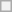<table class="wikitable" style="text-align:center">
<tr>
<th rowspan="1" colspan="2"></th>
</tr>
</table>
